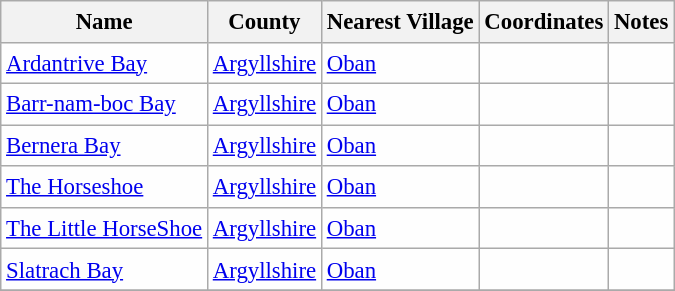<table class="wikitable sortable" style="table-layout:fixed;background-color:#FEFEFE;font-size:95%;padding:0.30em;line-height:1.35em;">
<tr>
<th scope="col">Name</th>
<th scope="col">County</th>
<th scope="col">Nearest Village</th>
<th scope="col" data-sort-type="number">Coordinates</th>
<th scope="col">Notes</th>
</tr>
<tr>
<td><a href='#'>Ardantrive Bay</a></td>
<td><a href='#'>Argyllshire</a></td>
<td><a href='#'>Oban</a></td>
<td></td>
<td></td>
</tr>
<tr>
<td><a href='#'>Barr-nam-boc Bay</a></td>
<td><a href='#'>Argyllshire</a></td>
<td><a href='#'>Oban</a></td>
<td></td>
<td></td>
</tr>
<tr>
<td><a href='#'>Bernera Bay</a></td>
<td><a href='#'>Argyllshire</a></td>
<td><a href='#'>Oban</a></td>
<td></td>
<td></td>
</tr>
<tr>
<td><a href='#'>The Horseshoe</a></td>
<td><a href='#'>Argyllshire</a></td>
<td><a href='#'>Oban</a></td>
<td></td>
<td></td>
</tr>
<tr>
<td><a href='#'>The Little HorseShoe</a></td>
<td><a href='#'>Argyllshire</a></td>
<td><a href='#'>Oban</a></td>
<td></td>
<td></td>
</tr>
<tr>
<td><a href='#'>Slatrach Bay</a></td>
<td><a href='#'>Argyllshire</a></td>
<td><a href='#'>Oban</a></td>
<td></td>
<td></td>
</tr>
<tr>
</tr>
</table>
